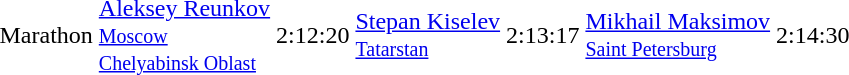<table>
<tr>
<td>Marathon</td>
<td><a href='#'>Aleksey Reunkov</a> <br> <small><a href='#'>Moscow</a></small> <br> <small><a href='#'>Chelyabinsk Oblast</a></small></td>
<td>2:12:20</td>
<td><a href='#'>Stepan Kiselev</a> <br> <small><a href='#'>Tatarstan</a></small></td>
<td>2:13:17</td>
<td><a href='#'>Mikhail Maksimov</a> <br> <small><a href='#'>Saint Petersburg</a></small></td>
<td>2:14:30</td>
</tr>
</table>
